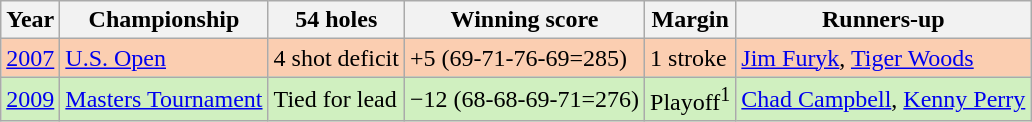<table class="wikitable">
<tr>
<th>Year</th>
<th>Championship</th>
<th>54 holes</th>
<th>Winning score</th>
<th>Margin</th>
<th>Runners-up</th>
</tr>
<tr style="background:#FBCEB1;">
<td><a href='#'>2007</a></td>
<td><a href='#'>U.S. Open</a></td>
<td>4 shot deficit</td>
<td>+5 (69-71-76-69=285)</td>
<td>1 stroke</td>
<td> <a href='#'>Jim Furyk</a>,  <a href='#'>Tiger Woods</a></td>
</tr>
<tr style="background:#D0F0C0;">
<td><a href='#'>2009</a></td>
<td><a href='#'>Masters Tournament</a></td>
<td>Tied for lead</td>
<td>−12 (68-68-69-71=276)</td>
<td>Playoff<sup>1</sup></td>
<td> <a href='#'>Chad Campbell</a>,  <a href='#'>Kenny Perry</a></td>
</tr>
</table>
